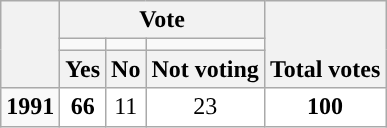<table class=wikitable style="text-align:center">
<tr style="vertical-align:bottom;">
<th rowspan=3></th>
<th colspan=3>Vote</th>
<th rowspan=3>Total votes</th>
</tr>
<tr style="height:5px">
<td style="background-color:"></td>
<td style="background-color:"></td>
<td style="background-color:"></td>
</tr>
<tr style="vertical-align:bottom;">
<th>Yes</th>
<th>No</th>
<th>Not voting</th>
</tr>
<tr>
<td><strong>1991</strong></td>
<td style="background:#fff;"><strong>66</strong></td>
<td style="background:#fff;">11</td>
<td style="background:#fff;">23</td>
<td style="background:#fff;"><strong>100</strong></td>
</tr>
</table>
